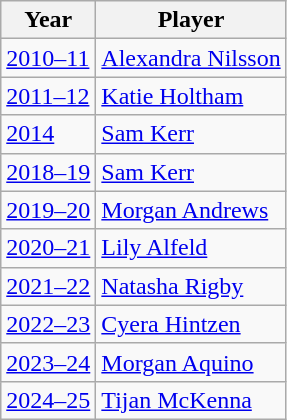<table class="wikitable">
<tr>
<th>Year</th>
<th>Player</th>
</tr>
<tr>
<td><a href='#'>2010–11</a></td>
<td> <a href='#'>Alexandra Nilsson</a></td>
</tr>
<tr>
<td><a href='#'>2011–12</a></td>
<td> <a href='#'>Katie Holtham</a></td>
</tr>
<tr>
<td><a href='#'>2014</a></td>
<td> <a href='#'>Sam Kerr</a></td>
</tr>
<tr>
<td><a href='#'>2018–19</a></td>
<td> <a href='#'>Sam Kerr</a></td>
</tr>
<tr>
<td><a href='#'>2019–20</a></td>
<td> <a href='#'>Morgan Andrews</a></td>
</tr>
<tr>
<td><a href='#'>2020–21</a></td>
<td> <a href='#'>Lily Alfeld</a></td>
</tr>
<tr>
<td><a href='#'>2021–22</a></td>
<td> <a href='#'>Natasha Rigby</a></td>
</tr>
<tr>
<td><a href='#'>2022–23</a></td>
<td> <a href='#'>Cyera Hintzen</a></td>
</tr>
<tr>
<td><a href='#'>2023–24</a></td>
<td> <a href='#'>Morgan Aquino</a></td>
</tr>
<tr>
<td><a href='#'>2024–25</a></td>
<td> <a href='#'>Tijan McKenna</a></td>
</tr>
</table>
